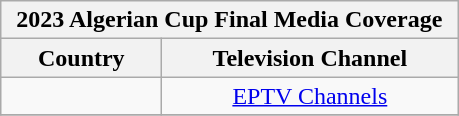<table class="wikitable" align="center">
<tr>
<th colspan=2>2023 Algerian Cup Final Media Coverage</th>
</tr>
<tr>
<th style="width:100px;">Country</th>
<th style="width:190px;">Television Channel</th>
</tr>
<tr>
<td rowspan=1></td>
<td align=Center><a href='#'>EPTV Channels</a></td>
</tr>
<tr>
</tr>
</table>
